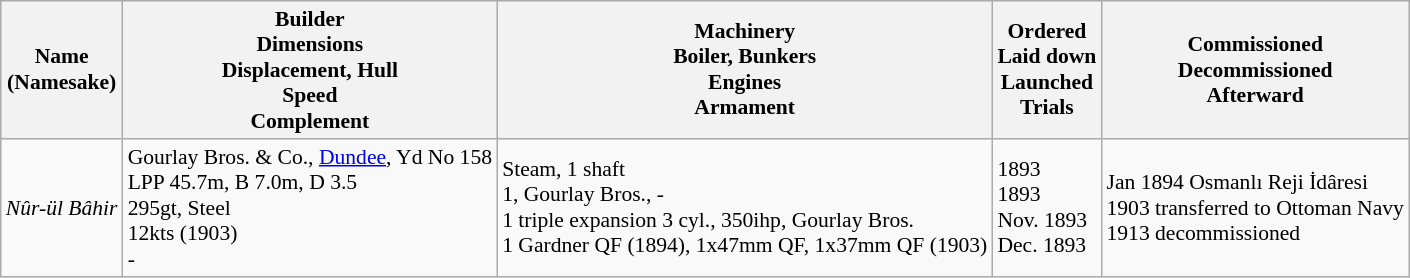<table class="wikitable" style="font-size:90%;">
<tr bgcolor="#e6e9ff">
<th>Name<br>(Namesake)</th>
<th>Builder<br>Dimensions<br>Displacement, Hull<br>Speed<br>Complement</th>
<th>Machinery<br>Boiler, Bunkers<br>Engines<br>Armament</th>
<th>Ordered<br>Laid down<br>Launched<br>Trials</th>
<th>Commissioned<br>Decommissioned<br>Afterward</th>
</tr>
<tr ---->
<td><em>Nûr-ül Bâhir</em></td>
<td> Gourlay Bros. & Co., <a href='#'>Dundee</a>, Yd No 158<br>LPP 45.7m, B 7.0m, D 3.5<br>295gt, Steel<br>12kts (1903)<br>-</td>
<td>Steam, 1 shaft<br>1, Gourlay Bros., -<br>1 triple expansion 3 cyl., 350ihp, Gourlay Bros.<br>1 Gardner QF (1894), 1x47mm QF, 1x37mm QF (1903)</td>
<td>1893<br>1893<br>Nov. 1893<br>Dec. 1893</td>
<td>Jan 1894 Osmanlı Reji İdâresi<br>1903 transferred to Ottoman Navy<br>1913 decommissioned</td>
</tr>
</table>
